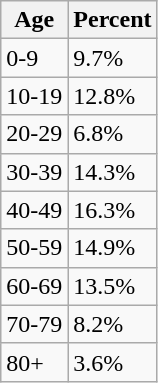<table class="wikitable sortable mw-collapsible mw-collapsed">
<tr>
<th>Age</th>
<th>Percent</th>
</tr>
<tr>
<td>0-9</td>
<td>9.7%</td>
</tr>
<tr>
<td>10-19</td>
<td>12.8%</td>
</tr>
<tr>
<td>20-29</td>
<td>6.8%</td>
</tr>
<tr>
<td>30-39</td>
<td>14.3%</td>
</tr>
<tr>
<td>40-49</td>
<td>16.3%</td>
</tr>
<tr>
<td>50-59</td>
<td>14.9%</td>
</tr>
<tr>
<td>60-69</td>
<td>13.5%</td>
</tr>
<tr>
<td>70-79</td>
<td>8.2%</td>
</tr>
<tr>
<td>80+</td>
<td>3.6%</td>
</tr>
</table>
